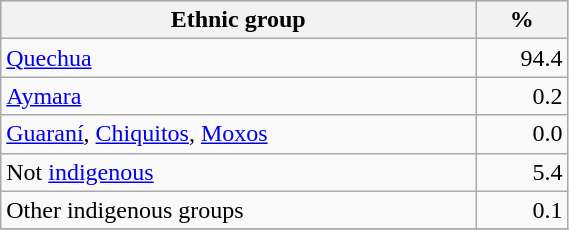<table class="wikitable" border="1" style="width:30%;" border="1">
<tr bgcolor=silver>
<th><strong>Ethnic group</strong></th>
<th><strong>%</strong></th>
</tr>
<tr>
<td><a href='#'>Quechua</a></td>
<td align="right">94.4</td>
</tr>
<tr>
<td><a href='#'>Aymara</a></td>
<td align="right">0.2</td>
</tr>
<tr>
<td><a href='#'>Guaraní</a>, <a href='#'>Chiquitos</a>, <a href='#'>Moxos</a></td>
<td align="right">0.0</td>
</tr>
<tr>
<td>Not <a href='#'>indigenous</a></td>
<td align="right">5.4</td>
</tr>
<tr>
<td>Other indigenous groups</td>
<td align="right">0.1</td>
</tr>
<tr>
</tr>
</table>
